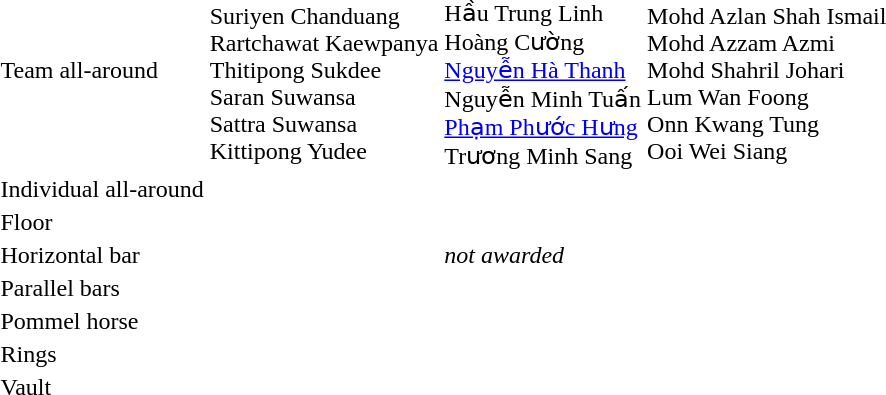<table>
<tr>
<td>Team all-around</td>
<td><br>Suriyen Chanduang<br>Rartchawat Kaewpanya<br>Thitipong Sukdee<br>Saran Suwansa<br>Sattra Suwansa<br>Kittipong Yudee</td>
<td><br>Hầu Trung Linh<br>Hoàng Cường<br><a href='#'>Nguyễn Hà Thanh</a><br>Nguyễn Minh Tuấn<br><a href='#'>Phạm Phước Hưng</a><br>Trương Minh Sang</td>
<td nowrap=true><br>Mohd Azlan Shah Ismail<br>Mohd Azzam Azmi<br>Mohd Shahril Johari<br>Lum Wan Foong<br>Onn Kwang Tung<br>Ooi Wei Siang</td>
</tr>
<tr>
<td>Individual all-around</td>
<td></td>
<td></td>
<td></td>
</tr>
<tr>
<td>Floor</td>
<td></td>
<td></td>
<td></td>
</tr>
<tr>
<td rowspan=2>Horizontal bar</td>
<td></td>
<td rowspan=2><em>not awarded</em></td>
<td rowspan=2></td>
</tr>
<tr>
<td></td>
</tr>
<tr>
<td>Parallel bars</td>
<td></td>
<td></td>
<td nowrap=true></td>
</tr>
<tr>
<td>Pommel horse</td>
<td></td>
<td></td>
<td></td>
</tr>
<tr>
<td>Rings</td>
<td></td>
<td></td>
<td></td>
</tr>
<tr>
<td>Vault</td>
<td nowrap=true></td>
<td nowrap=true></td>
<td></td>
</tr>
</table>
